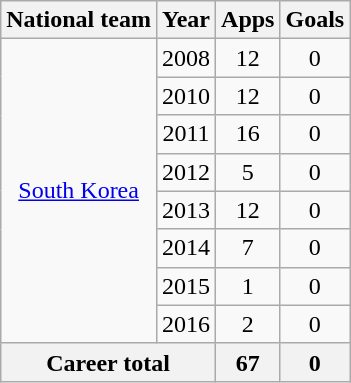<table class="wikitable" style="text-align:center">
<tr>
<th>National team</th>
<th>Year</th>
<th>Apps</th>
<th>Goals</th>
</tr>
<tr>
<td rowspan="8"><a href='#'>South Korea</a></td>
<td>2008</td>
<td>12</td>
<td>0</td>
</tr>
<tr>
<td>2010</td>
<td>12</td>
<td>0</td>
</tr>
<tr>
<td>2011</td>
<td>16</td>
<td>0</td>
</tr>
<tr>
<td>2012</td>
<td>5</td>
<td>0</td>
</tr>
<tr>
<td>2013</td>
<td>12</td>
<td>0</td>
</tr>
<tr>
<td>2014</td>
<td>7</td>
<td>0</td>
</tr>
<tr>
<td>2015</td>
<td>1</td>
<td>0</td>
</tr>
<tr>
<td>2016</td>
<td>2</td>
<td>0</td>
</tr>
<tr>
<th colspan="2">Career total</th>
<th>67</th>
<th>0</th>
</tr>
</table>
